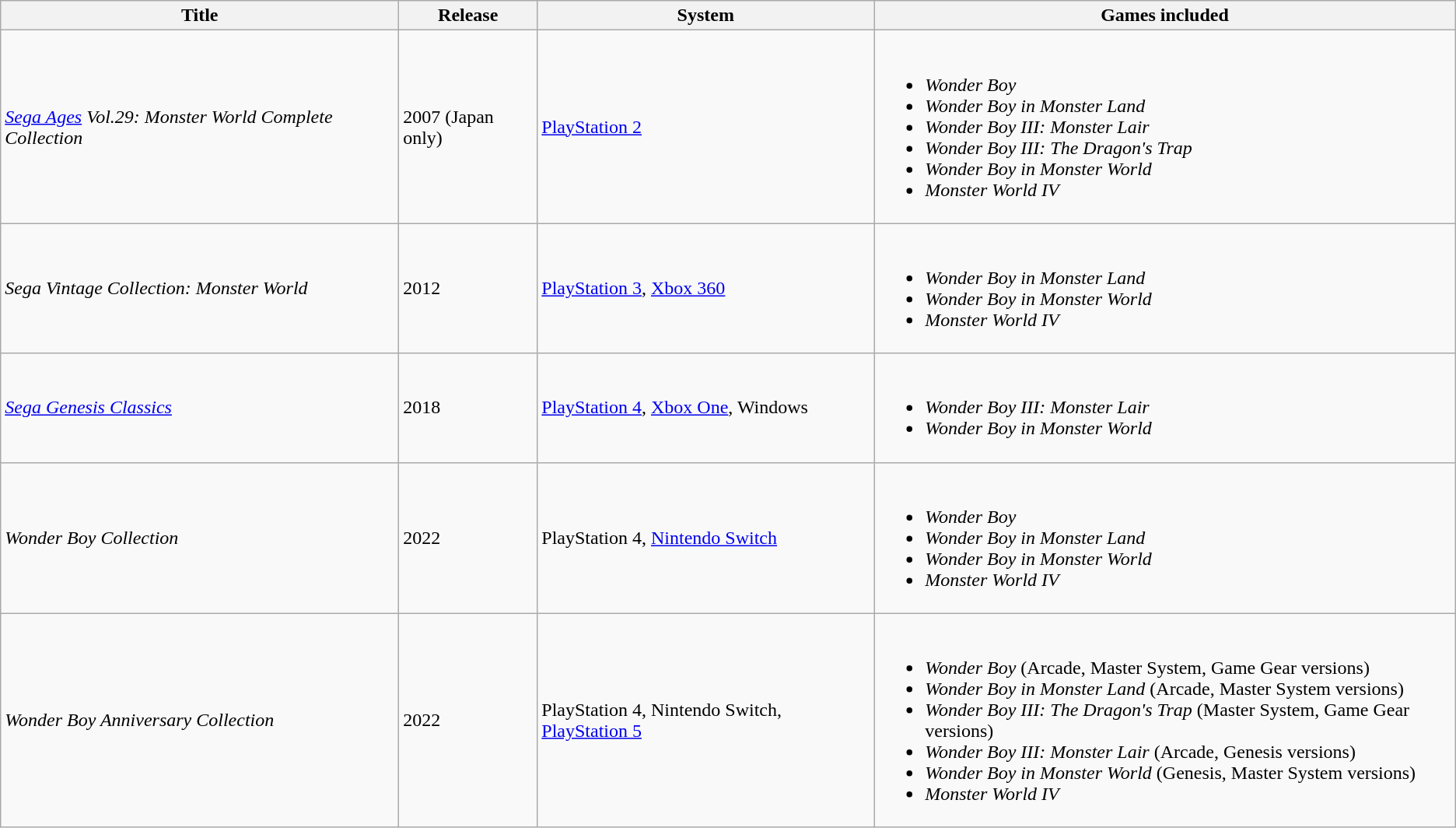<table class="wikitable" border="1">
<tr>
<th scope="col">Title</th>
<th scope="col">Release</th>
<th scope="col">System</th>
<th scope="col" class="unsortable">Games included</th>
</tr>
<tr>
<td><em><a href='#'>Sega Ages</a> Vol.29: Monster World Complete Collection</em></td>
<td>2007 (Japan only)</td>
<td><a href='#'>PlayStation 2</a></td>
<td><br><ul><li><em>Wonder Boy</em></li><li><em>Wonder Boy in Monster Land</em></li><li><em>Wonder Boy III: Monster Lair</em></li><li><em>Wonder Boy III: The Dragon's Trap</em></li><li><em>Wonder Boy in Monster World</em></li><li><em>Monster World IV</em></li></ul></td>
</tr>
<tr>
<td><em>Sega Vintage Collection: Monster World</em></td>
<td>2012</td>
<td><a href='#'>PlayStation 3</a>, <a href='#'>Xbox 360</a></td>
<td><br><ul><li><em>Wonder Boy in Monster Land</em></li><li><em>Wonder Boy in Monster World</em></li><li><em>Monster World IV</em></li></ul></td>
</tr>
<tr>
<td><em><a href='#'>Sega Genesis Classics</a></em></td>
<td>2018</td>
<td><a href='#'>PlayStation 4</a>, <a href='#'>Xbox One</a>, Windows</td>
<td><br><ul><li><em>Wonder Boy III: Monster Lair</em></li><li><em>Wonder Boy in Monster World</em></li></ul></td>
</tr>
<tr>
<td><em>Wonder Boy Collection</em></td>
<td>2022</td>
<td>PlayStation 4, <a href='#'>Nintendo Switch</a></td>
<td><br><ul><li><em>Wonder Boy</em></li><li><em>Wonder Boy in Monster Land</em></li><li><em>Wonder Boy in Monster World</em></li><li><em>Monster World IV</em></li></ul></td>
</tr>
<tr>
<td><em>Wonder Boy Anniversary Collection</em></td>
<td>2022</td>
<td>PlayStation 4, Nintendo Switch, <a href='#'>PlayStation 5</a></td>
<td><br><ul><li><em>Wonder Boy</em> (Arcade, Master System, Game Gear versions)</li><li><em>Wonder Boy in Monster Land</em> (Arcade, Master System versions)</li><li><em>Wonder Boy III: The Dragon's Trap</em> (Master System, Game Gear versions)</li><li><em>Wonder Boy III: Monster Lair</em> (Arcade, Genesis versions)</li><li><em>Wonder Boy in Monster World</em> (Genesis, Master System versions)</li><li><em>Monster World IV</em></li></ul></td>
</tr>
</table>
